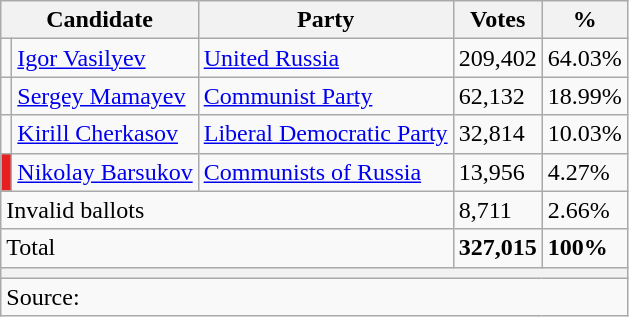<table class="wikitable sortable" style="text-align:left; margin-bottom:0;">
<tr>
<th colspan=2>Candidate</th>
<th>Party</th>
<th>Votes</th>
<th>%</th>
</tr>
<tr>
<td bgcolor=></td>
<td><a href='#'>Igor Vasilyev</a></td>
<td><a href='#'>United Russia</a></td>
<td>209,402</td>
<td>64.03%</td>
</tr>
<tr>
<td bgcolor=></td>
<td><a href='#'>Sergey Mamayev</a></td>
<td><a href='#'>Communist Party</a></td>
<td>62,132</td>
<td>18.99%</td>
</tr>
<tr>
<td bgcolor=></td>
<td><a href='#'>Kirill Cherkasov</a></td>
<td><a href='#'>Liberal Democratic Party</a></td>
<td>32,814</td>
<td>10.03%</td>
</tr>
<tr>
<td bgcolor=#e62020></td>
<td><a href='#'>Nikolay Barsukov</a></td>
<td><a href='#'>Communists of Russia</a></td>
<td>13,956</td>
<td>4.27%</td>
</tr>
<tr>
<td colspan=3>Invalid ballots</td>
<td>8,711</td>
<td>2.66%</td>
</tr>
<tr>
<td colspan=3>Total</td>
<td><strong>327,015</strong></td>
<td><strong>100%</strong></td>
</tr>
<tr>
<th colspan=5></th>
</tr>
<tr>
<td colspan=5>Source:</td>
</tr>
</table>
